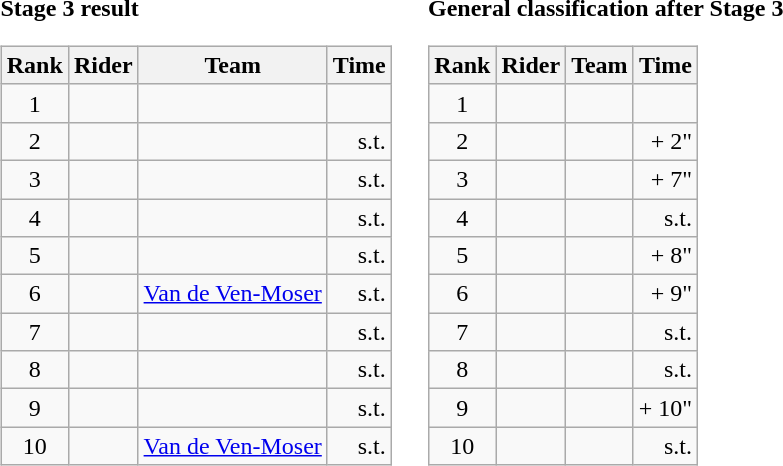<table>
<tr>
<td><strong>Stage 3 result</strong><br><table class="wikitable">
<tr>
<th scope="col">Rank</th>
<th scope="col">Rider</th>
<th scope="col">Team</th>
<th scope="col">Time</th>
</tr>
<tr>
<td style="text-align:center;">1</td>
<td></td>
<td></td>
<td style="text-align:right;"></td>
</tr>
<tr>
<td style="text-align:center;">2</td>
<td></td>
<td></td>
<td style="text-align:right;">s.t.</td>
</tr>
<tr>
<td style="text-align:center;">3</td>
<td></td>
<td></td>
<td style="text-align:right;">s.t.</td>
</tr>
<tr>
<td style="text-align:center;">4</td>
<td></td>
<td></td>
<td style="text-align:right;">s.t.</td>
</tr>
<tr>
<td style="text-align:center;">5</td>
<td></td>
<td></td>
<td style="text-align:right;">s.t.</td>
</tr>
<tr>
<td style="text-align:center;">6</td>
<td></td>
<td><a href='#'>Van de Ven-Moser</a></td>
<td style="text-align:right;">s.t.</td>
</tr>
<tr>
<td style="text-align:center;">7</td>
<td></td>
<td></td>
<td style="text-align:right;">s.t.</td>
</tr>
<tr>
<td style="text-align:center;">8</td>
<td></td>
<td></td>
<td style="text-align:right;">s.t.</td>
</tr>
<tr>
<td style="text-align:center;">9</td>
<td></td>
<td></td>
<td style="text-align:right;">s.t.</td>
</tr>
<tr>
<td style="text-align:center;">10</td>
<td></td>
<td><a href='#'>Van de Ven-Moser</a></td>
<td style="text-align:right;">s.t.</td>
</tr>
</table>
</td>
<td></td>
<td><strong>General classification after Stage 3</strong><br><table class="wikitable">
<tr>
<th scope="col">Rank</th>
<th scope="col">Rider</th>
<th scope="col">Team</th>
<th scope="col">Time</th>
</tr>
<tr>
<td style="text-align:center;">1</td>
<td></td>
<td></td>
<td style="text-align:right;"></td>
</tr>
<tr>
<td style="text-align:center;">2</td>
<td></td>
<td></td>
<td style="text-align:right;">+ 2"</td>
</tr>
<tr>
<td style="text-align:center;">3</td>
<td></td>
<td></td>
<td style="text-align:right;">+ 7"</td>
</tr>
<tr>
<td style="text-align:center;">4</td>
<td></td>
<td></td>
<td style="text-align:right;">s.t.</td>
</tr>
<tr>
<td style="text-align:center;">5</td>
<td></td>
<td></td>
<td style="text-align:right;">+ 8"</td>
</tr>
<tr>
<td style="text-align:center;">6</td>
<td></td>
<td></td>
<td style="text-align:right;">+ 9"</td>
</tr>
<tr>
<td style="text-align:center;">7</td>
<td></td>
<td></td>
<td style="text-align:right;">s.t.</td>
</tr>
<tr>
<td style="text-align:center;">8</td>
<td></td>
<td></td>
<td style="text-align:right;">s.t.</td>
</tr>
<tr>
<td style="text-align:center;">9</td>
<td></td>
<td></td>
<td style="text-align:right;">+ 10"</td>
</tr>
<tr>
<td style="text-align:center;">10</td>
<td></td>
<td></td>
<td style="text-align:right;">s.t.</td>
</tr>
</table>
</td>
</tr>
</table>
